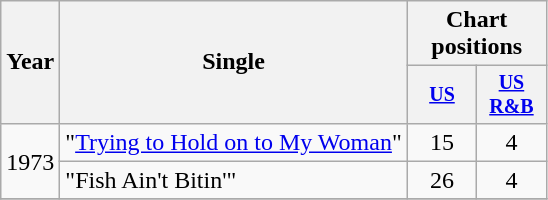<table class="wikitable" style="text-align:center;">
<tr>
<th rowspan="2">Year</th>
<th rowspan="2">Single</th>
<th colspan="2">Chart positions</th>
</tr>
<tr style="font-size:smaller;">
<th width="40"><a href='#'>US</a></th>
<th width="40"><a href='#'>US<br>R&B</a></th>
</tr>
<tr>
<td rowspan="2">1973</td>
<td align="left">"<a href='#'>Trying to Hold on to My Woman</a>"</td>
<td>15</td>
<td>4</td>
</tr>
<tr>
<td align="left">"Fish Ain't Bitin'"</td>
<td>26</td>
<td>4</td>
</tr>
<tr>
</tr>
</table>
